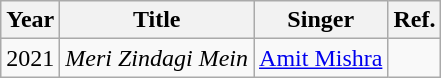<table class="wikitable sortable">
<tr>
<th>Year</th>
<th>Title</th>
<th>Singer</th>
<th>Ref.</th>
</tr>
<tr>
<td>2021</td>
<td><em>Meri Zindagi Mein</em></td>
<td><a href='#'>Amit Mishra</a></td>
<td></td>
</tr>
</table>
